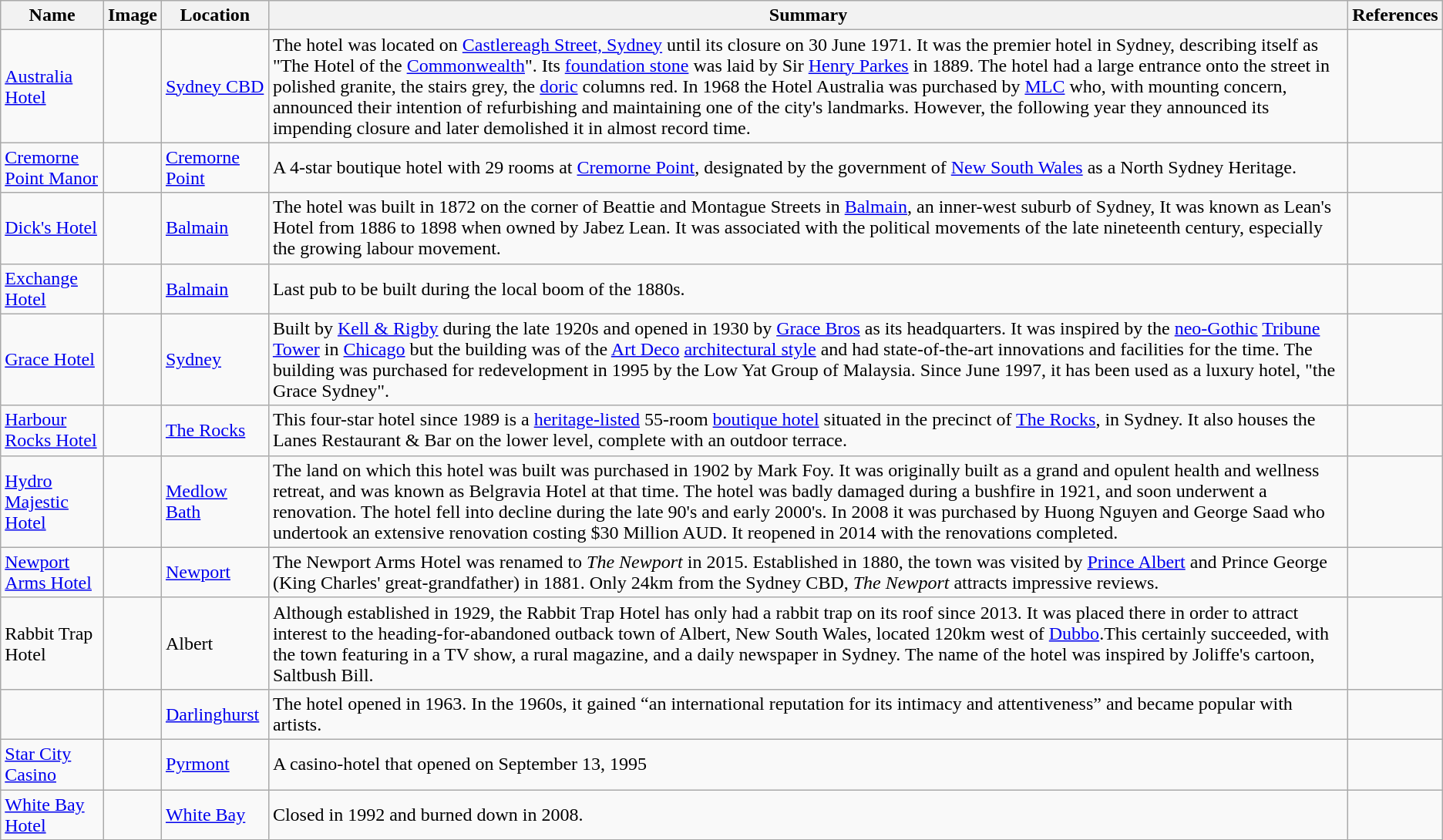<table class="wikitable">
<tr>
<th>Name</th>
<th>Image</th>
<th>Location</th>
<th>Summary</th>
<th>References</th>
</tr>
<tr>
<td><a href='#'>Australia Hotel</a></td>
<td></td>
<td><a href='#'>Sydney CBD</a></td>
<td>The hotel was located on <a href='#'>Castlereagh Street, Sydney</a> until its closure on 30 June 1971. It was the premier hotel in Sydney, describing itself as "The Hotel of the <a href='#'>Commonwealth</a>". Its <a href='#'>foundation stone</a> was laid by Sir <a href='#'>Henry Parkes</a> in 1889. The hotel had a large entrance onto the street in polished granite, the stairs grey, the <a href='#'>doric</a> columns red. In 1968 the Hotel Australia was purchased by <a href='#'>MLC</a> who, with mounting concern, announced their intention of refurbishing and maintaining one of the city's landmarks. However, the following year they announced its impending closure and later demolished it in almost record time.</td>
<td></td>
</tr>
<tr>
<td><a href='#'>Cremorne Point Manor</a></td>
<td></td>
<td><a href='#'>Cremorne Point</a></td>
<td>A 4-star boutique hotel with 29 rooms at <a href='#'>Cremorne Point</a>, designated by the government of <a href='#'>New South Wales</a> as a North Sydney Heritage.</td>
<td></td>
</tr>
<tr>
<td><a href='#'>Dick's Hotel</a></td>
<td></td>
<td><a href='#'>Balmain</a></td>
<td>The hotel was built in 1872 on the corner of Beattie and Montague Streets in <a href='#'>Balmain</a>, an inner-west suburb of Sydney, It was known as Lean's Hotel from 1886 to 1898 when owned by Jabez Lean. It was associated with the political movements of the late nineteenth century, especially the growing labour movement.</td>
<td></td>
</tr>
<tr>
<td><a href='#'>Exchange Hotel</a></td>
<td></td>
<td><a href='#'>Balmain</a></td>
<td>Last pub to be built during the local boom of the 1880s.</td>
<td></td>
</tr>
<tr>
<td><a href='#'>Grace Hotel</a></td>
<td></td>
<td><a href='#'>Sydney</a></td>
<td>Built by <a href='#'>Kell & Rigby</a> during the late 1920s and opened in 1930 by <a href='#'>Grace Bros</a> as its headquarters. It was inspired by the <a href='#'>neo-Gothic</a> <a href='#'>Tribune Tower</a> in <a href='#'>Chicago</a> but the building was of the <a href='#'>Art Deco</a> <a href='#'>architectural style</a> and had state-of-the-art innovations and facilities for the time. The building was purchased for redevelopment in 1995 by the Low Yat Group of Malaysia. Since June 1997, it has been used as a luxury hotel, "the Grace Sydney".</td>
<td></td>
</tr>
<tr>
<td><a href='#'>Harbour Rocks Hotel</a></td>
<td></td>
<td><a href='#'>The Rocks</a></td>
<td>This four-star hotel since 1989 is a <a href='#'>heritage-listed</a> 55-room <a href='#'>boutique hotel</a> situated in the precinct of <a href='#'>The Rocks</a>, in Sydney. It also houses the Lanes Restaurant & Bar on the lower level, complete with an outdoor terrace.</td>
<td></td>
</tr>
<tr>
<td><a href='#'>Hydro Majestic Hotel</a></td>
<td></td>
<td><a href='#'>Medlow Bath</a></td>
<td>The land on which this hotel was built was purchased in 1902 by Mark Foy. It was originally built as a grand and opulent health and wellness retreat, and was known as Belgravia Hotel at that time. The hotel was badly damaged during a bushfire in 1921, and soon underwent a renovation. The hotel fell into decline during the late 90's and early 2000's. In 2008 it was purchased by Huong Nguyen and George Saad who undertook an extensive renovation costing $30 Million AUD. It reopened in 2014 with the renovations completed.</td>
<td></td>
</tr>
<tr>
<td><a href='#'>Newport Arms Hotel</a></td>
<td></td>
<td><a href='#'>Newport</a></td>
<td>The Newport Arms Hotel was renamed to <em>The Newport</em> in 2015. Established in 1880, the town was visited by <a href='#'>Prince Albert</a> and Prince George (King Charles' great-grandfather) in 1881. Only 24km from the Sydney CBD, <em>The Newport</em> attracts impressive reviews.</td>
<td></td>
</tr>
<tr>
<td>Rabbit Trap Hotel</td>
<td></td>
<td>Albert</td>
<td>Although established in 1929, the Rabbit Trap Hotel has only had a rabbit trap on its roof since 2013. It was placed there in order to attract interest to the heading-for-abandoned outback town of Albert, New South Wales, located 120km west of <a href='#'>Dubbo</a>.This certainly succeeded, with the town featuring in a TV show, a rural magazine, and a daily newspaper in Sydney. The name of the hotel was inspired by Joliffe's cartoon, Saltbush Bill.</td>
<td></td>
</tr>
<tr>
<td></td>
<td></td>
<td><a href='#'>Darlinghurst</a></td>
<td>The hotel opened in 1963. In the 1960s, it gained “an international reputation for its intimacy and attentiveness” and became popular with artists.</td>
<td></td>
</tr>
<tr>
<td><a href='#'>Star City Casino</a></td>
<td></td>
<td><a href='#'>Pyrmont</a></td>
<td>A casino-hotel that opened on September 13, 1995</td>
<td></td>
</tr>
<tr>
<td><a href='#'>White Bay Hotel</a></td>
<td></td>
<td><a href='#'>White Bay</a></td>
<td>Closed in 1992 and burned down in 2008.</td>
<td></td>
</tr>
</table>
